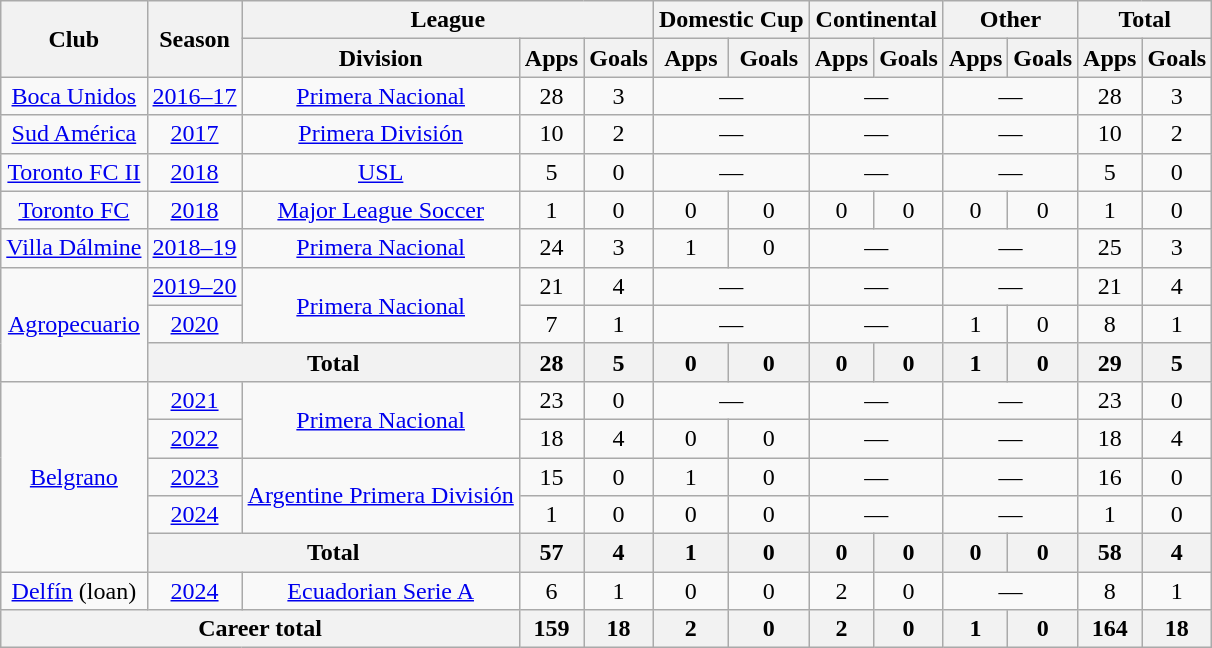<table class="wikitable" style="text-align: center;">
<tr>
<th rowspan="2">Club</th>
<th rowspan="2">Season</th>
<th colspan="3">League</th>
<th colspan="2">Domestic Cup</th>
<th colspan="2">Continental</th>
<th colspan="2">Other</th>
<th colspan="2">Total</th>
</tr>
<tr>
<th>Division</th>
<th>Apps</th>
<th>Goals</th>
<th>Apps</th>
<th>Goals</th>
<th>Apps</th>
<th>Goals</th>
<th>Apps</th>
<th>Goals</th>
<th>Apps</th>
<th>Goals</th>
</tr>
<tr>
<td><a href='#'>Boca Unidos</a></td>
<td><a href='#'>2016–17</a></td>
<td><a href='#'>Primera Nacional</a></td>
<td>28</td>
<td>3</td>
<td colspan=2>—</td>
<td colspan=2>—</td>
<td colspan=2>—</td>
<td>28</td>
<td>3</td>
</tr>
<tr>
<td><a href='#'>Sud América</a></td>
<td><a href='#'>2017</a></td>
<td><a href='#'>Primera División</a></td>
<td>10</td>
<td>2</td>
<td colspan=2>—</td>
<td colspan=2>—</td>
<td colspan=2>—</td>
<td>10</td>
<td>2</td>
</tr>
<tr>
<td><a href='#'>Toronto FC II</a></td>
<td><a href='#'>2018</a></td>
<td><a href='#'>USL</a></td>
<td>5</td>
<td>0</td>
<td colspan=2>—</td>
<td colspan=2>—</td>
<td colspan=2>—</td>
<td>5</td>
<td>0</td>
</tr>
<tr>
<td><a href='#'>Toronto FC</a></td>
<td><a href='#'>2018</a></td>
<td><a href='#'>Major League Soccer</a></td>
<td>1</td>
<td>0</td>
<td>0</td>
<td>0</td>
<td>0</td>
<td>0</td>
<td>0</td>
<td>0</td>
<td>1</td>
<td>0</td>
</tr>
<tr>
<td><a href='#'>Villa Dálmine</a></td>
<td><a href='#'>2018–19</a></td>
<td><a href='#'>Primera Nacional</a></td>
<td>24</td>
<td>3</td>
<td>1</td>
<td>0</td>
<td colspan=2>—</td>
<td colspan=2>—</td>
<td>25</td>
<td>3</td>
</tr>
<tr>
<td rowspan="3"><a href='#'>Agropecuario</a></td>
<td><a href='#'>2019–20</a></td>
<td rowspan=2><a href='#'>Primera Nacional</a></td>
<td>21</td>
<td>4</td>
<td colspan=2>—</td>
<td colspan=2>—</td>
<td colspan=2>—</td>
<td>21</td>
<td>4</td>
</tr>
<tr>
<td><a href='#'>2020</a></td>
<td>7</td>
<td>1</td>
<td colspan=2>—</td>
<td colspan=2>—</td>
<td>1</td>
<td>0</td>
<td>8</td>
<td>1</td>
</tr>
<tr>
<th colspan="2">Total</th>
<th>28</th>
<th>5</th>
<th>0</th>
<th>0</th>
<th>0</th>
<th>0</th>
<th>1</th>
<th>0</th>
<th>29</th>
<th>5</th>
</tr>
<tr>
<td rowspan="5"><a href='#'>Belgrano</a></td>
<td><a href='#'>2021</a></td>
<td rowspan=2><a href='#'>Primera Nacional</a></td>
<td>23</td>
<td>0</td>
<td colspan=2>—</td>
<td colspan=2>—</td>
<td colspan=2>—</td>
<td>23</td>
<td>0</td>
</tr>
<tr>
<td><a href='#'>2022</a></td>
<td>18</td>
<td>4</td>
<td>0</td>
<td>0</td>
<td colspan=2>—</td>
<td colspan=2>—</td>
<td>18</td>
<td>4</td>
</tr>
<tr>
<td><a href='#'>2023</a></td>
<td rowspan=2><a href='#'>Argentine Primera División</a></td>
<td>15</td>
<td>0</td>
<td>1</td>
<td>0</td>
<td colspan=2>—</td>
<td colspan=2>—</td>
<td>16</td>
<td>0</td>
</tr>
<tr>
<td><a href='#'>2024</a></td>
<td>1</td>
<td>0</td>
<td>0</td>
<td>0</td>
<td colspan=2>—</td>
<td colspan=2>—</td>
<td>1</td>
<td>0</td>
</tr>
<tr>
<th colspan="2">Total</th>
<th>57</th>
<th>4</th>
<th>1</th>
<th>0</th>
<th>0</th>
<th>0</th>
<th>0</th>
<th>0</th>
<th>58</th>
<th>4</th>
</tr>
<tr>
<td><a href='#'>Delfín</a> (loan)</td>
<td><a href='#'>2024</a></td>
<td><a href='#'>Ecuadorian Serie A</a></td>
<td>6</td>
<td>1</td>
<td>0</td>
<td>0</td>
<td>2</td>
<td>0</td>
<td colspan=2>—</td>
<td>8</td>
<td>1</td>
</tr>
<tr>
<th colspan="3">Career total</th>
<th>159</th>
<th>18</th>
<th>2</th>
<th>0</th>
<th>2</th>
<th>0</th>
<th>1</th>
<th>0</th>
<th>164</th>
<th>18</th>
</tr>
</table>
